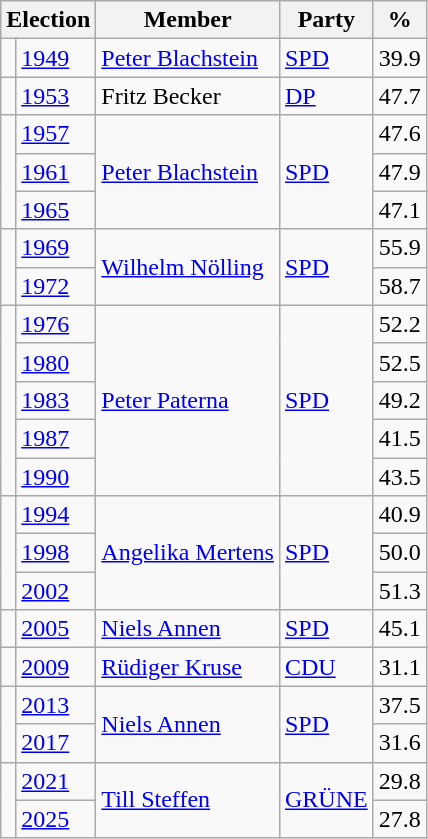<table class=wikitable>
<tr>
<th colspan=2>Election</th>
<th>Member</th>
<th>Party</th>
<th>%</th>
</tr>
<tr>
<td bgcolor=></td>
<td><a href='#'>1949</a></td>
<td><a href='#'>Peter Blachstein</a></td>
<td><a href='#'>SPD</a></td>
<td align=right>39.9</td>
</tr>
<tr>
<td bgcolor=></td>
<td><a href='#'>1953</a></td>
<td>Fritz Becker</td>
<td><a href='#'>DP</a></td>
<td align=right>47.7</td>
</tr>
<tr>
<td rowspan=3 bgcolor=></td>
<td><a href='#'>1957</a></td>
<td rowspan=3><a href='#'>Peter Blachstein</a></td>
<td rowspan=3><a href='#'>SPD</a></td>
<td align=right>47.6</td>
</tr>
<tr>
<td><a href='#'>1961</a></td>
<td align=right>47.9</td>
</tr>
<tr>
<td><a href='#'>1965</a></td>
<td align=right>47.1</td>
</tr>
<tr>
<td rowspan=2 bgcolor=></td>
<td><a href='#'>1969</a></td>
<td rowspan=2><a href='#'>Wilhelm Nölling</a></td>
<td rowspan=2><a href='#'>SPD</a></td>
<td align=right>55.9</td>
</tr>
<tr>
<td><a href='#'>1972</a></td>
<td align=right>58.7</td>
</tr>
<tr>
<td rowspan=5 bgcolor=></td>
<td><a href='#'>1976</a></td>
<td rowspan=5><a href='#'>Peter Paterna</a></td>
<td rowspan=5><a href='#'>SPD</a></td>
<td align=right>52.2</td>
</tr>
<tr>
<td><a href='#'>1980</a></td>
<td align=right>52.5</td>
</tr>
<tr>
<td><a href='#'>1983</a></td>
<td align=right>49.2</td>
</tr>
<tr>
<td><a href='#'>1987</a></td>
<td align=right>41.5</td>
</tr>
<tr>
<td><a href='#'>1990</a></td>
<td align=right>43.5</td>
</tr>
<tr>
<td rowspan=3 bgcolor=></td>
<td><a href='#'>1994</a></td>
<td rowspan=3><a href='#'>Angelika Mertens</a></td>
<td rowspan=3><a href='#'>SPD</a></td>
<td align=right>40.9</td>
</tr>
<tr>
<td><a href='#'>1998</a></td>
<td align=right>50.0</td>
</tr>
<tr>
<td><a href='#'>2002</a></td>
<td align=right>51.3</td>
</tr>
<tr>
<td bgcolor=></td>
<td><a href='#'>2005</a></td>
<td><a href='#'>Niels Annen</a></td>
<td><a href='#'>SPD</a></td>
<td align=right>45.1</td>
</tr>
<tr>
<td bgcolor=></td>
<td><a href='#'>2009</a></td>
<td><a href='#'>Rüdiger Kruse</a></td>
<td><a href='#'>CDU</a></td>
<td align=right>31.1</td>
</tr>
<tr>
<td rowspan=2 bgcolor=></td>
<td><a href='#'>2013</a></td>
<td rowspan=2><a href='#'>Niels Annen</a></td>
<td rowspan=2><a href='#'>SPD</a></td>
<td align=right>37.5</td>
</tr>
<tr>
<td><a href='#'>2017</a></td>
<td align=right>31.6</td>
</tr>
<tr>
<td rowspan=2 bgcolor=></td>
<td><a href='#'>2021</a></td>
<td rowspan=2><a href='#'>Till Steffen</a></td>
<td rowspan=2><a href='#'>GRÜNE</a></td>
<td align=right>29.8</td>
</tr>
<tr>
<td><a href='#'>2025</a></td>
<td align=right>27.8</td>
</tr>
</table>
